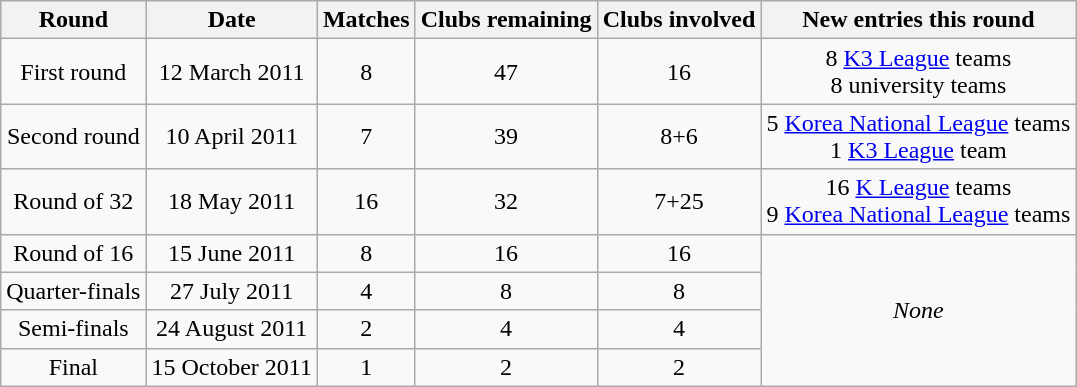<table class="wikitable">
<tr>
<th>Round</th>
<th>Date</th>
<th>Matches</th>
<th>Clubs remaining</th>
<th>Clubs involved</th>
<th>New entries this round</th>
</tr>
<tr align=center>
<td>First round</td>
<td>12 March 2011</td>
<td>8</td>
<td>47</td>
<td>16</td>
<td>8 <a href='#'>K3 League</a> teams <br> 8 university teams</td>
</tr>
<tr align=center>
<td>Second round</td>
<td>10 April 2011</td>
<td>7</td>
<td>39</td>
<td>8+6</td>
<td>5 <a href='#'>Korea National League</a> teams <br> 1 <a href='#'>K3 League</a> team</td>
</tr>
<tr align=center>
<td>Round of 32</td>
<td>18 May 2011</td>
<td>16</td>
<td>32</td>
<td>7+25</td>
<td>16 <a href='#'>K League</a> teams <br> 9 <a href='#'>Korea National League</a> teams</td>
</tr>
<tr align=center>
<td>Round of 16</td>
<td>15 June 2011</td>
<td>8</td>
<td>16</td>
<td>16</td>
<td rowspan="4"><em>None</em></td>
</tr>
<tr align=center>
<td>Quarter-finals</td>
<td>27 July 2011</td>
<td>4</td>
<td>8</td>
<td>8</td>
</tr>
<tr align=center>
<td>Semi-finals</td>
<td>24 August 2011</td>
<td>2</td>
<td>4</td>
<td>4</td>
</tr>
<tr align=center>
<td>Final</td>
<td>15 October 2011</td>
<td>1</td>
<td>2</td>
<td>2</td>
</tr>
</table>
